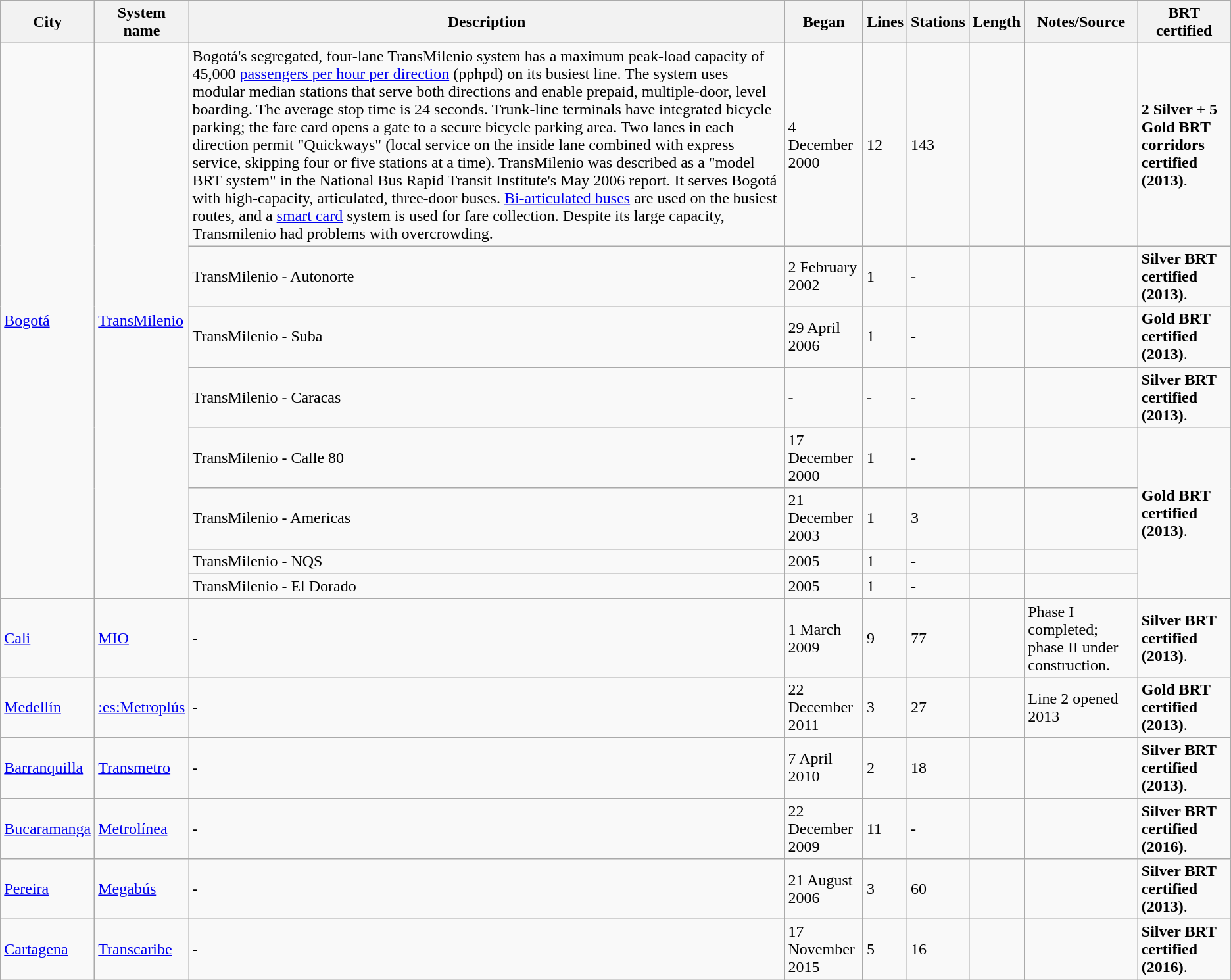<table class="wikitable">
<tr>
<th>City</th>
<th>System name</th>
<th>Description</th>
<th>Began</th>
<th>Lines</th>
<th>Stations</th>
<th>Length</th>
<th>Notes/Source</th>
<th>BRT certified</th>
</tr>
<tr>
<td rowspan="8"><a href='#'>Bogotá</a></td>
<td rowspan="8"><a href='#'>TransMilenio</a></td>
<td>Bogotá's segregated, four-lane TransMilenio system has a maximum peak-load capacity of 45,000 <a href='#'>passengers per hour per direction</a> (pphpd) on its busiest line. The system uses modular median stations that serve both directions and enable prepaid, multiple-door, level boarding. The average stop time is 24 seconds. Trunk-line terminals have integrated bicycle parking; the fare card opens a gate to a secure bicycle parking area. Two lanes in each direction permit "Quickways" (local service on the inside lane combined with express service, skipping four or five stations at a time). TransMilenio was described as a "model BRT system" in the National Bus Rapid Transit Institute's May 2006 report. It serves Bogotá with high-capacity, articulated, three-door buses. <a href='#'>Bi-articulated buses</a> are used on the busiest routes, and a <a href='#'>smart card</a> system is used for fare collection. Despite its large capacity, Transmilenio had problems with overcrowding.</td>
<td>4 December 2000</td>
<td>12</td>
<td>143</td>
<td></td>
<td></td>
<td><strong>2 Silver + 5 Gold BRT corridors certified (2013)</strong>.</td>
</tr>
<tr>
<td>TransMilenio - Autonorte</td>
<td>2 February 2002</td>
<td>1</td>
<td>-</td>
<td></td>
<td></td>
<td><strong>Silver BRT certified (2013)</strong>.</td>
</tr>
<tr>
<td>TransMilenio - Suba</td>
<td>29 April 2006</td>
<td>1</td>
<td>-</td>
<td></td>
<td></td>
<td><strong>Gold BRT certified (2013)</strong>.</td>
</tr>
<tr>
<td>TransMilenio - Caracas</td>
<td>-</td>
<td>-</td>
<td>-</td>
<td></td>
<td></td>
<td><strong>Silver BRT certified (2013)</strong>.</td>
</tr>
<tr>
<td>TransMilenio - Calle 80</td>
<td>17 December 2000</td>
<td>1</td>
<td>-</td>
<td></td>
<td></td>
<td rowspan="4"><strong>Gold BRT certified (2013)</strong>.</td>
</tr>
<tr>
<td>TransMilenio - Americas</td>
<td>21 December 2003</td>
<td>1</td>
<td>3</td>
<td></td>
<td></td>
</tr>
<tr>
<td>TransMilenio - NQS</td>
<td>2005</td>
<td>1</td>
<td>-</td>
<td></td>
<td></td>
</tr>
<tr>
<td>TransMilenio - El Dorado</td>
<td>2005</td>
<td>1</td>
<td>-</td>
<td></td>
<td></td>
</tr>
<tr>
<td><a href='#'>Cali</a></td>
<td><a href='#'>MIO</a></td>
<td>-</td>
<td>1 March 2009</td>
<td>9</td>
<td>77</td>
<td></td>
<td>Phase I completed; phase II under construction.</td>
<td><strong>Silver BRT certified (2013)</strong>.</td>
</tr>
<tr>
<td><a href='#'>Medellín</a></td>
<td><a href='#'>:es:Metroplús</a></td>
<td>-</td>
<td>22 December 2011</td>
<td>3</td>
<td>27</td>
<td></td>
<td>Line 2 opened 2013</td>
<td><strong>Gold BRT certified (2013)</strong>.</td>
</tr>
<tr>
<td><a href='#'>Barranquilla</a></td>
<td><a href='#'>Transmetro</a></td>
<td>-</td>
<td>7 April 2010</td>
<td>2</td>
<td>18</td>
<td></td>
<td></td>
<td><strong>Silver BRT certified (2013)</strong>.</td>
</tr>
<tr>
<td><a href='#'>Bucaramanga</a></td>
<td><a href='#'>Metrolínea</a></td>
<td>-</td>
<td>22 December 2009</td>
<td>11</td>
<td>-</td>
<td></td>
<td></td>
<td><strong>Silver BRT certified (2016)</strong>.</td>
</tr>
<tr>
<td><a href='#'>Pereira</a></td>
<td><a href='#'>Megabús</a></td>
<td>-</td>
<td>21 August 2006</td>
<td>3</td>
<td>60</td>
<td></td>
<td></td>
<td><strong>Silver BRT certified (2013)</strong>.</td>
</tr>
<tr>
<td><a href='#'>Cartagena</a></td>
<td><a href='#'>Transcaribe</a></td>
<td>-</td>
<td>17 November 2015</td>
<td>5</td>
<td>16</td>
<td></td>
<td></td>
<td><strong>Silver BRT certified (2016)</strong>.</td>
</tr>
</table>
